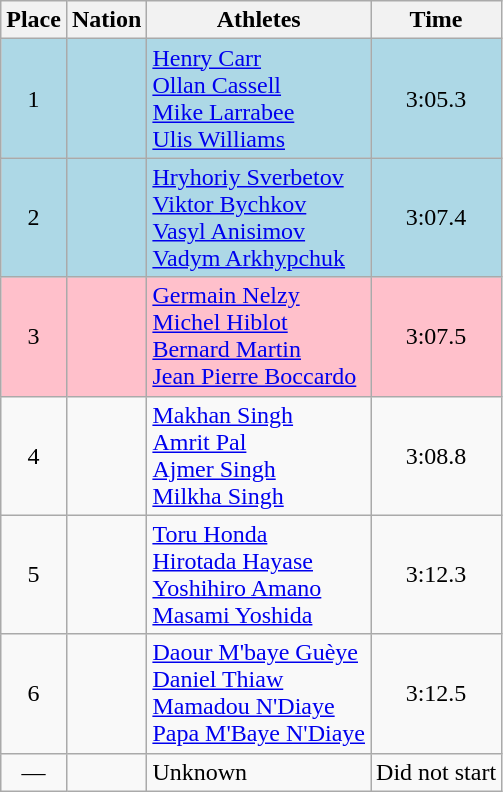<table class=wikitable>
<tr>
<th>Place</th>
<th>Nation</th>
<th>Athletes</th>
<th>Time</th>
</tr>
<tr align=center bgcolor=lightblue>
<td>1</td>
<td align=left></td>
<td align=left><a href='#'>Henry Carr</a> <br> <a href='#'>Ollan Cassell</a> <br> <a href='#'>Mike Larrabee</a> <br> <a href='#'>Ulis Williams</a></td>
<td>3:05.3</td>
</tr>
<tr align=center bgcolor=lightblue>
<td>2</td>
<td align=left></td>
<td align=left><a href='#'>Hryhoriy Sverbetov</a> <br> <a href='#'>Viktor Bychkov</a> <br> <a href='#'>Vasyl Anisimov</a> <br> <a href='#'>Vadym Arkhypchuk</a></td>
<td>3:07.4</td>
</tr>
<tr align=center bgcolor=pink>
<td>3</td>
<td align=left></td>
<td align=left><a href='#'>Germain Nelzy</a> <br> <a href='#'>Michel Hiblot</a> <br> <a href='#'>Bernard Martin</a> <br> <a href='#'>Jean Pierre Boccardo</a></td>
<td>3:07.5</td>
</tr>
<tr align=center>
<td>4</td>
<td align=left></td>
<td align=left><a href='#'>Makhan Singh</a> <br> <a href='#'>Amrit Pal</a> <br> <a href='#'>Ajmer Singh</a> <br> <a href='#'>Milkha Singh</a></td>
<td>3:08.8</td>
</tr>
<tr align=center>
<td>5</td>
<td align=left></td>
<td align=left><a href='#'>Toru Honda</a> <br> <a href='#'>Hirotada Hayase</a> <br> <a href='#'>Yoshihiro Amano</a> <br> <a href='#'>Masami Yoshida</a></td>
<td>3:12.3</td>
</tr>
<tr align=center>
<td>6</td>
<td align=left></td>
<td align=left><a href='#'>Daour M'baye Guèye</a> <br> <a href='#'>Daniel Thiaw</a> <br> <a href='#'>Mamadou N'Diaye</a> <br> <a href='#'>Papa M'Baye N'Diaye</a></td>
<td>3:12.5</td>
</tr>
<tr align=center>
<td>—</td>
<td align=left></td>
<td align=left>Unknown</td>
<td>Did not start</td>
</tr>
</table>
